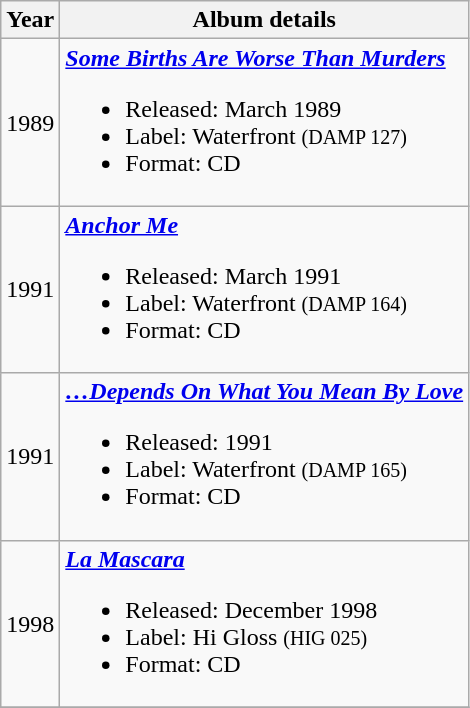<table class="wikitable" border="1">
<tr>
<th>Year</th>
<th>Album details</th>
</tr>
<tr>
<td>1989</td>
<td><strong><em><a href='#'>Some Births Are Worse Than Murders</a></em></strong><br><ul><li>Released: March 1989</li><li>Label: Waterfront <small>(DAMP 127)</small></li><li>Format: CD</li></ul></td>
</tr>
<tr>
<td>1991</td>
<td><strong><em><a href='#'>Anchor Me</a></em></strong><br><ul><li>Released: March 1991</li><li>Label: Waterfront <small>(DAMP 164)</small></li><li>Format: CD</li></ul></td>
</tr>
<tr>
<td>1991</td>
<td><strong><em><a href='#'>…Depends On What You Mean By Love</a></em></strong><br><ul><li>Released: 1991</li><li>Label: Waterfront <small>(DAMP 165)</small></li><li>Format: CD</li></ul></td>
</tr>
<tr>
<td>1998</td>
<td><strong><em><a href='#'>La Mascara</a></em></strong><br><ul><li>Released: December 1998</li><li>Label: Hi Gloss <small>(HIG 025)</small></li><li>Format: CD</li></ul></td>
</tr>
<tr>
</tr>
</table>
